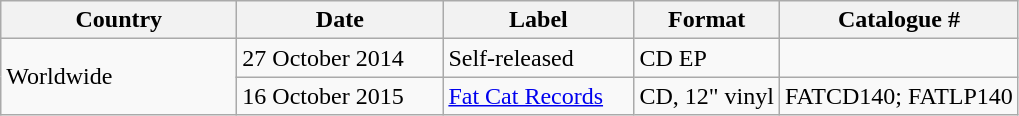<table class="wikitable">
<tr>
<th width="150px">Country</th>
<th width="130px">Date</th>
<th width="120px">Label</th>
<th>Format</th>
<th>Catalogue #</th>
</tr>
<tr>
<td rowspan="2">Worldwide</td>
<td>27 October 2014</td>
<td>Self-released</td>
<td>CD EP</td>
<td></td>
</tr>
<tr>
<td>16 October 2015</td>
<td><a href='#'>Fat Cat Records</a></td>
<td>CD, 12" vinyl</td>
<td>FATCD140; FATLP140</td>
</tr>
</table>
